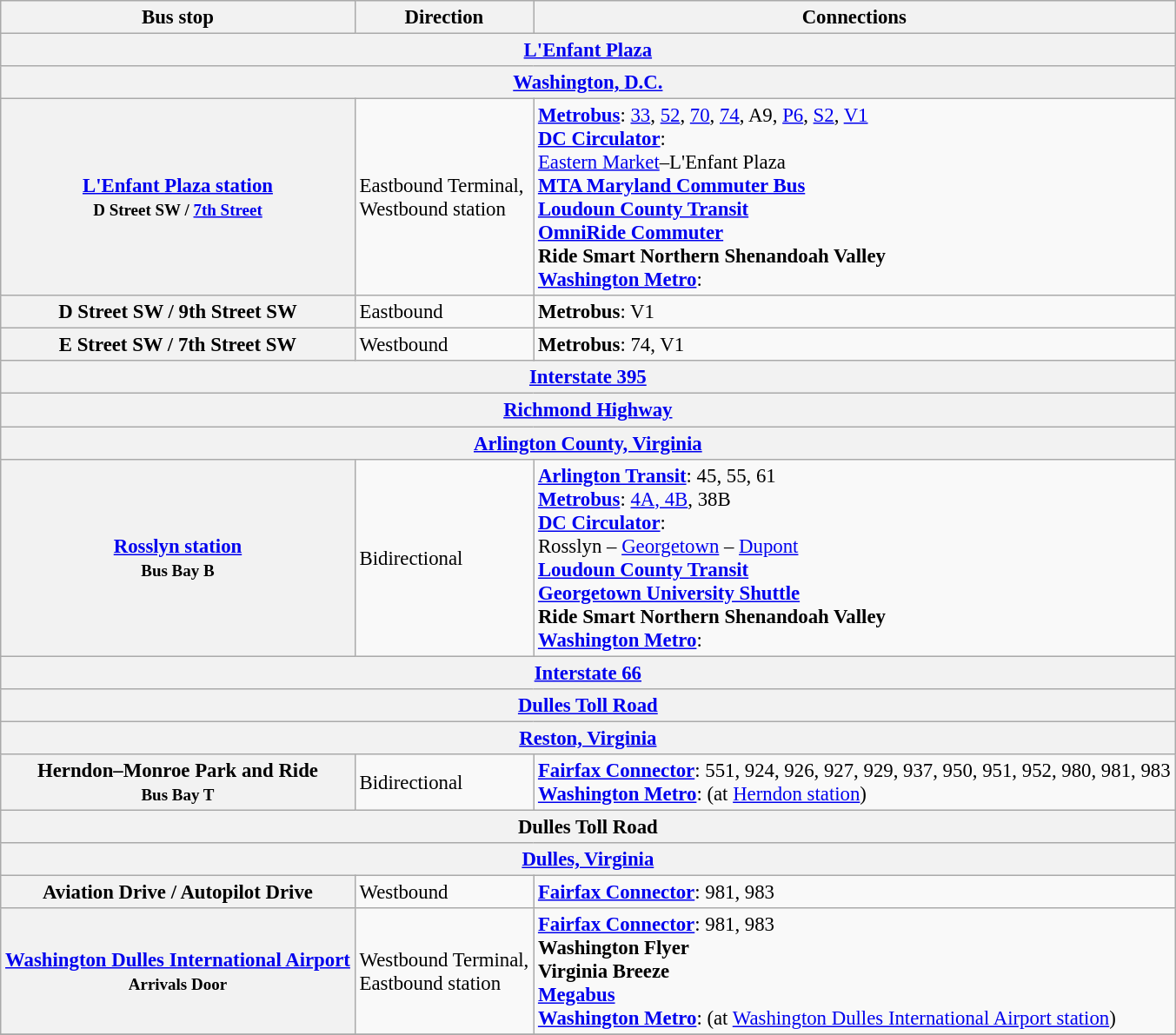<table class="wikitable collapsible collapsed" style="font-size: 95%;">
<tr>
<th>Bus stop</th>
<th>Direction</th>
<th>Connections</th>
</tr>
<tr>
<th colspan="3"><a href='#'>L'Enfant Plaza</a></th>
</tr>
<tr>
<th colspan="3"><a href='#'>Washington, D.C.</a></th>
</tr>
<tr>
<th><a href='#'>L'Enfant Plaza station</a><br><small>D Street SW / <a href='#'>7th Street</a></small></th>
<td>Eastbound Terminal,<br> Westbound station</td>
<td> <strong><a href='#'>Metrobus</a></strong>: <a href='#'>33</a>, <a href='#'>52</a>, <a href='#'>70</a>, <a href='#'>74</a>, A9, <a href='#'>P6</a>, <a href='#'>S2</a>, <a href='#'>V1</a><br> <strong><a href='#'>DC Circulator</a></strong>: <br> <a href='#'>Eastern Market</a>–L'Enfant Plaza<br> <strong><a href='#'>MTA Maryland Commuter Bus</a></strong><br> <strong><a href='#'>Loudoun County Transit</a></strong><br> <strong><a href='#'>OmniRide Commuter</a></strong><br> <strong>Ride Smart Northern Shenandoah Valley</strong><br> <strong><a href='#'>Washington Metro</a></strong>: </td>
</tr>
<tr>
<th>D Street SW / 9th Street SW</th>
<td>Eastbound</td>
<td> <strong>Metrobus</strong>: V1</td>
</tr>
<tr>
<th>E Street SW / 7th Street SW</th>
<td>Westbound</td>
<td> <strong>Metrobus</strong>: 74, V1</td>
</tr>
<tr>
<th colspan="3"><a href='#'>Interstate 395</a></th>
</tr>
<tr>
<th colspan="3"><a href='#'>Richmond Highway</a></th>
</tr>
<tr>
<th colspan="3"><a href='#'>Arlington County, Virginia</a></th>
</tr>
<tr>
<th><a href='#'>Rosslyn station</a><br><small>Bus Bay B</small></th>
<td>Bidirectional</td>
<td> <strong><a href='#'>Arlington Transit</a></strong>: 45, 55, 61<br> <strong><a href='#'>Metrobus</a></strong>: <a href='#'>4A, 4B</a>, 38B<br> <strong><a href='#'>DC Circulator</a></strong>: <br> Rosslyn – <a href='#'>Georgetown</a> – <a href='#'>Dupont</a> <br> <strong><a href='#'>Loudoun County Transit</a></strong><br> <strong><a href='#'>Georgetown University Shuttle</a></strong><br> <strong>Ride Smart Northern Shenandoah Valley</strong><br> <strong><a href='#'>Washington Metro</a></strong>: </td>
</tr>
<tr>
<th colspan="3"><a href='#'>Interstate 66</a></th>
</tr>
<tr>
<th colspan="3"><a href='#'>Dulles Toll Road</a></th>
</tr>
<tr>
<th colspan="3"><a href='#'>Reston, Virginia</a></th>
</tr>
<tr>
<th>Herndon–Monroe Park and Ride<br><small>Bus Bay T</small></th>
<td>Bidirectional</td>
<td> <strong><a href='#'>Fairfax Connector</a></strong>: 551, 924, 926, 927, 929, 937, 950, 951, 952, 980, 981, 983<br> <strong><a href='#'>Washington Metro</a></strong>:  (at <a href='#'>Herndon station</a>)</td>
</tr>
<tr>
<th colspan="3">Dulles Toll Road</th>
</tr>
<tr>
<th colspan="3"><a href='#'>Dulles, Virginia</a></th>
</tr>
<tr>
<th>Aviation Drive / Autopilot Drive</th>
<td>Westbound</td>
<td> <strong><a href='#'>Fairfax Connector</a></strong>: 981, 983</td>
</tr>
<tr>
<th><a href='#'>Washington Dulles International Airport</a><br><small>Arrivals Door</small></th>
<td>Westbound Terminal,<br> Eastbound station</td>
<td> <strong><a href='#'>Fairfax Connector</a></strong>: 981, 983<br> <strong>Washington Flyer</strong><br> <strong>Virginia Breeze</strong><br> <strong><a href='#'>Megabus</a></strong><br> <strong><a href='#'>Washington Metro</a></strong>:  (at <a href='#'>Washington Dulles International Airport station</a>)</td>
</tr>
<tr>
</tr>
</table>
